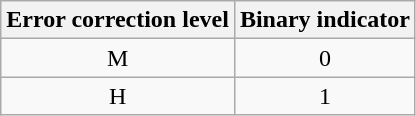<table class="wikitable" border="1" style="text-align:center">
<tr>
<th>Error correction level</th>
<th>Binary indicator</th>
</tr>
<tr>
<td>M</td>
<td>0</td>
</tr>
<tr>
<td>H</td>
<td>1</td>
</tr>
</table>
